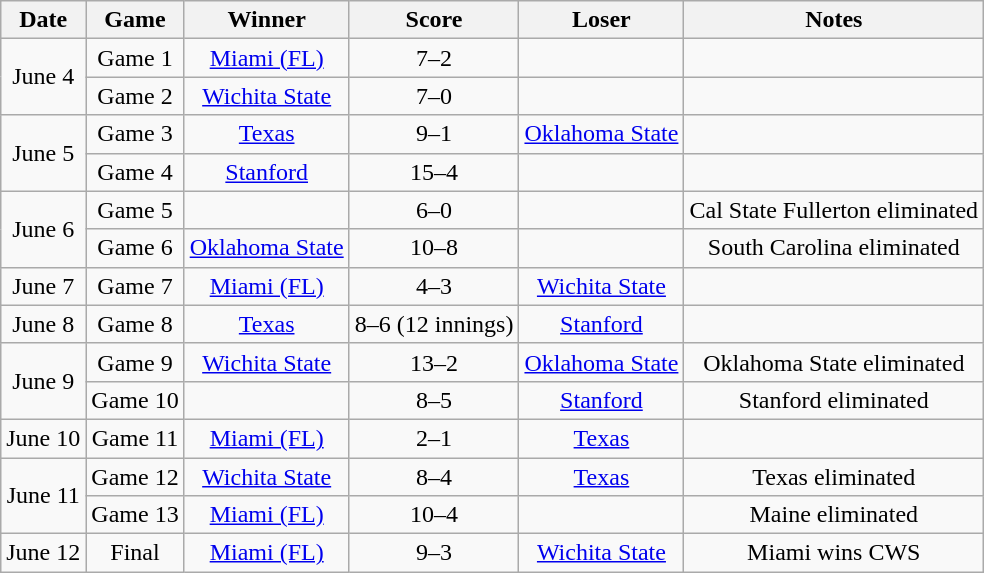<table class="wikitable">
<tr>
<th>Date</th>
<th>Game</th>
<th>Winner</th>
<th>Score</th>
<th>Loser</th>
<th>Notes</th>
</tr>
<tr align=center>
<td rowspan=2>June 4</td>
<td>Game 1</td>
<td><a href='#'>Miami (FL)</a></td>
<td>7–2</td>
<td></td>
<td></td>
</tr>
<tr align=center>
<td>Game 2</td>
<td><a href='#'>Wichita State</a></td>
<td>7–0</td>
<td></td>
<td></td>
</tr>
<tr align=center>
<td rowspan=2>June 5</td>
<td>Game 3</td>
<td><a href='#'>Texas</a></td>
<td>9–1</td>
<td><a href='#'>Oklahoma State</a></td>
<td></td>
</tr>
<tr align=center>
<td>Game 4</td>
<td><a href='#'>Stanford</a></td>
<td>15–4</td>
<td></td>
<td></td>
</tr>
<tr align=center>
<td rowspan=2>June 6</td>
<td>Game 5</td>
<td></td>
<td>6–0</td>
<td></td>
<td>Cal State Fullerton eliminated</td>
</tr>
<tr align=center>
<td>Game 6</td>
<td><a href='#'>Oklahoma State</a></td>
<td>10–8</td>
<td></td>
<td>South Carolina eliminated</td>
</tr>
<tr align=center>
<td>June 7</td>
<td>Game 7</td>
<td><a href='#'>Miami (FL)</a></td>
<td>4–3</td>
<td><a href='#'>Wichita State</a></td>
<td></td>
</tr>
<tr align=center>
<td>June 8</td>
<td>Game 8</td>
<td><a href='#'>Texas</a></td>
<td>8–6 (12 innings)</td>
<td><a href='#'>Stanford</a></td>
<td></td>
</tr>
<tr align=center>
<td rowspan=2>June 9</td>
<td>Game 9</td>
<td><a href='#'>Wichita State</a></td>
<td>13–2</td>
<td><a href='#'>Oklahoma State</a></td>
<td>Oklahoma State eliminated</td>
</tr>
<tr align=center>
<td>Game 10</td>
<td></td>
<td>8–5</td>
<td><a href='#'>Stanford</a></td>
<td>Stanford eliminated</td>
</tr>
<tr align=center>
<td>June 10</td>
<td>Game 11</td>
<td><a href='#'>Miami (FL)</a></td>
<td>2–1</td>
<td><a href='#'>Texas</a></td>
<td></td>
</tr>
<tr align=center>
<td rowspan=2>June 11</td>
<td>Game 12</td>
<td><a href='#'>Wichita State</a></td>
<td>8–4</td>
<td><a href='#'>Texas</a></td>
<td>Texas eliminated</td>
</tr>
<tr align=center>
<td>Game 13</td>
<td><a href='#'>Miami (FL)</a></td>
<td>10–4</td>
<td></td>
<td>Maine eliminated</td>
</tr>
<tr align=center>
<td>June 12</td>
<td>Final</td>
<td><a href='#'>Miami (FL)</a></td>
<td>9–3</td>
<td><a href='#'>Wichita State</a></td>
<td>Miami wins CWS</td>
</tr>
</table>
